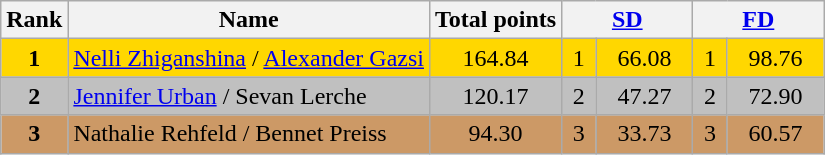<table class="wikitable sortable">
<tr>
<th>Rank</th>
<th>Name</th>
<th>Total points</th>
<th colspan="2" width="80px"><a href='#'>SD</a></th>
<th colspan="2" width="80px"><a href='#'>FD</a></th>
</tr>
<tr bgcolor="gold">
<td align="center"><strong>1</strong></td>
<td><a href='#'>Nelli Zhiganshina</a> / <a href='#'>Alexander Gazsi</a></td>
<td align="center">164.84</td>
<td align="center">1</td>
<td align="center">66.08</td>
<td align="center">1</td>
<td align="center">98.76</td>
</tr>
<tr bgcolor="silver">
<td align="center"><strong>2</strong></td>
<td><a href='#'>Jennifer Urban</a> / Sevan Lerche</td>
<td align="center">120.17</td>
<td align="center">2</td>
<td align="center">47.27</td>
<td align="center">2</td>
<td align="center">72.90</td>
</tr>
<tr bgcolor="cc9966">
<td align="center"><strong>3</strong></td>
<td>Nathalie Rehfeld / Bennet Preiss</td>
<td align="center">94.30</td>
<td align="center">3</td>
<td align="center">33.73</td>
<td align="center">3</td>
<td align="center">60.57</td>
</tr>
</table>
